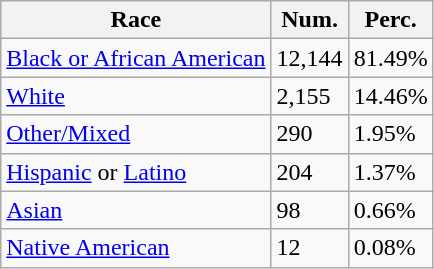<table class="wikitable">
<tr>
<th>Race</th>
<th>Num.</th>
<th>Perc.</th>
</tr>
<tr>
<td><a href='#'>Black or African American</a></td>
<td>12,144</td>
<td>81.49%</td>
</tr>
<tr>
<td><a href='#'>White</a></td>
<td>2,155</td>
<td>14.46%</td>
</tr>
<tr>
<td><a href='#'>Other/Mixed</a></td>
<td>290</td>
<td>1.95%</td>
</tr>
<tr>
<td><a href='#'>Hispanic</a> or <a href='#'>Latino</a></td>
<td>204</td>
<td>1.37%</td>
</tr>
<tr>
<td><a href='#'>Asian</a></td>
<td>98</td>
<td>0.66%</td>
</tr>
<tr>
<td><a href='#'>Native American</a></td>
<td>12</td>
<td>0.08%</td>
</tr>
</table>
